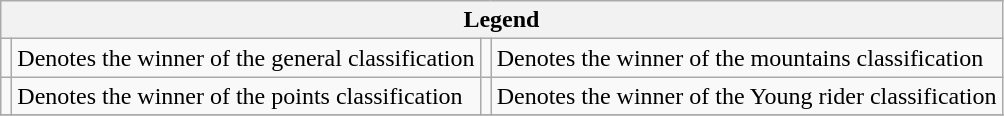<table class="wikitable">
<tr>
<th colspan="4">Legend</th>
</tr>
<tr>
<td></td>
<td>Denotes the winner of the general classification</td>
<td></td>
<td>Denotes the winner of the mountains classification</td>
</tr>
<tr>
<td></td>
<td>Denotes the winner of the points classification</td>
<td></td>
<td>Denotes the winner of the Young rider classification</td>
</tr>
<tr>
</tr>
</table>
